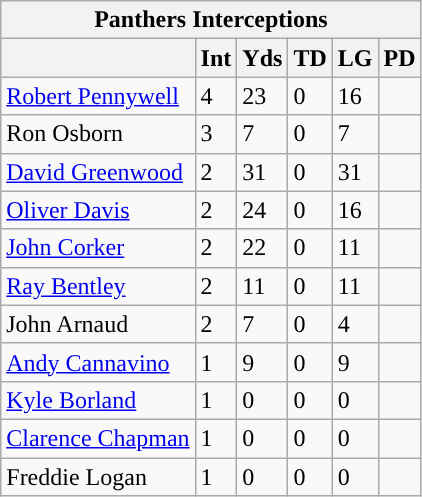<table class="wikitable">
<tr>
<th colspan="6">Panthers Interceptions</th>
</tr>
<tr>
<th></th>
<th>Int</th>
<th>Yds</th>
<th>TD</th>
<th>LG</th>
<th>PD</th>
</tr>
<tr>
<td><a href='#'>Robert Pennywell</a></td>
<td>4</td>
<td>23</td>
<td>0</td>
<td>16</td>
<td></td>
</tr>
<tr>
<td>Ron Osborn</td>
<td>3</td>
<td>7</td>
<td>0</td>
<td>7</td>
<td></td>
</tr>
<tr>
<td><a href='#'>David Greenwood</a></td>
<td>2</td>
<td>31</td>
<td>0</td>
<td>31</td>
<td></td>
</tr>
<tr>
<td><a href='#'>Oliver Davis</a></td>
<td>2</td>
<td>24</td>
<td>0</td>
<td>16</td>
<td></td>
</tr>
<tr>
<td><a href='#'>John Corker</a></td>
<td>2</td>
<td>22</td>
<td>0</td>
<td>11</td>
<td></td>
</tr>
<tr>
<td><a href='#'>Ray Bentley</a></td>
<td>2</td>
<td>11</td>
<td>0</td>
<td>11</td>
<td></td>
</tr>
<tr>
<td>John Arnaud</td>
<td>2</td>
<td>7</td>
<td>0</td>
<td>4</td>
</tr>
<tr>
<td><a href='#'>Andy Cannavino</a></td>
<td>1</td>
<td>9</td>
<td>0</td>
<td>9</td>
<td></td>
</tr>
<tr>
<td><a href='#'>Kyle Borland</a></td>
<td>1</td>
<td>0</td>
<td>0</td>
<td>0</td>
<td></td>
</tr>
<tr>
<td><a href='#'>Clarence Chapman</a></td>
<td>1</td>
<td>0</td>
<td>0</td>
<td>0</td>
<td></td>
</tr>
<tr>
<td>Freddie Logan</td>
<td>1</td>
<td>0</td>
<td>0</td>
<td>0</td>
<td></td>
</tr>
</table>
